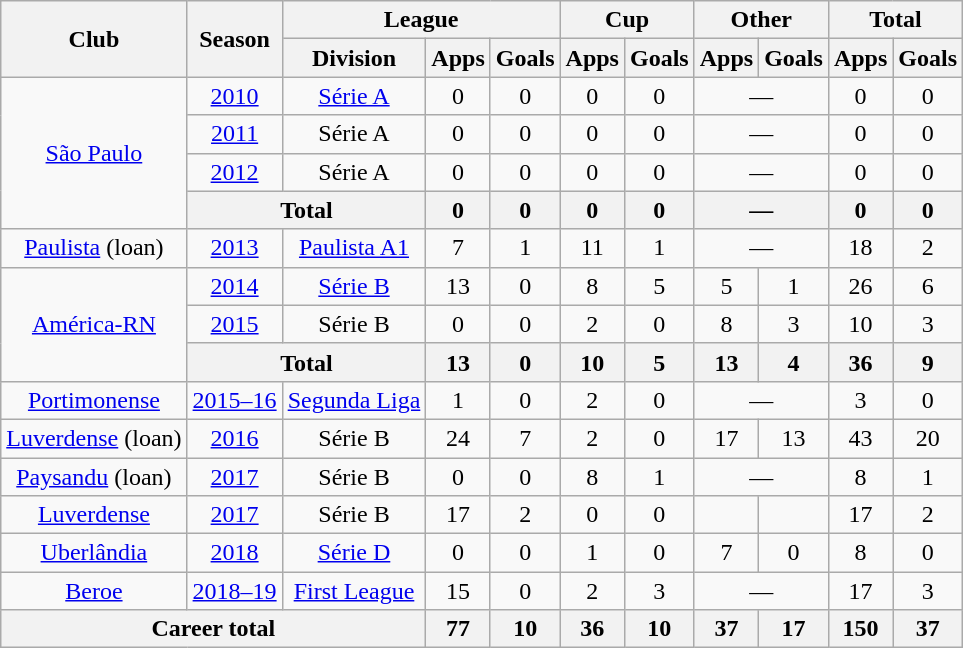<table class="wikitable" style="text-align: center;">
<tr>
<th rowspan="2">Club</th>
<th rowspan="2">Season</th>
<th colspan="3">League</th>
<th colspan="2">Cup</th>
<th colspan="2">Other</th>
<th colspan="2">Total</th>
</tr>
<tr>
<th>Division</th>
<th>Apps</th>
<th>Goals</th>
<th>Apps</th>
<th>Goals</th>
<th>Apps</th>
<th>Goals</th>
<th>Apps</th>
<th>Goals</th>
</tr>
<tr>
<td rowspan="4"><a href='#'>São Paulo</a></td>
<td><a href='#'>2010</a></td>
<td><a href='#'>Série A</a></td>
<td>0</td>
<td>0</td>
<td>0</td>
<td>0</td>
<td colspan="2">—</td>
<td>0</td>
<td>0</td>
</tr>
<tr>
<td><a href='#'>2011</a></td>
<td>Série A</td>
<td>0</td>
<td>0</td>
<td>0</td>
<td>0</td>
<td colspan="2">—</td>
<td>0</td>
<td>0</td>
</tr>
<tr>
<td><a href='#'>2012</a></td>
<td>Série A</td>
<td>0</td>
<td>0</td>
<td>0</td>
<td>0</td>
<td colspan="2">—</td>
<td>0</td>
<td>0</td>
</tr>
<tr>
<th colspan="2">Total</th>
<th>0</th>
<th>0</th>
<th>0</th>
<th>0</th>
<th colspan="2">—</th>
<th>0</th>
<th>0</th>
</tr>
<tr>
<td rowspan="1"><a href='#'>Paulista</a> (loan)</td>
<td><a href='#'>2013</a></td>
<td><a href='#'>Paulista A1</a></td>
<td>7</td>
<td>1</td>
<td>11</td>
<td>1</td>
<td colspan="2">—</td>
<td>18</td>
<td>2</td>
</tr>
<tr>
<td rowspan="3"><a href='#'>América-RN</a></td>
<td><a href='#'>2014</a></td>
<td><a href='#'>Série B</a></td>
<td>13</td>
<td>0</td>
<td>8</td>
<td>5</td>
<td>5</td>
<td>1</td>
<td>26</td>
<td>6</td>
</tr>
<tr>
<td><a href='#'>2015</a></td>
<td>Série B</td>
<td>0</td>
<td>0</td>
<td>2</td>
<td>0</td>
<td>8</td>
<td>3</td>
<td>10</td>
<td>3</td>
</tr>
<tr>
<th colspan="2">Total</th>
<th>13</th>
<th>0</th>
<th>10</th>
<th>5</th>
<th>13</th>
<th>4</th>
<th>36</th>
<th>9</th>
</tr>
<tr>
<td rowspan="1"><a href='#'>Portimonense</a></td>
<td><a href='#'>2015–16</a></td>
<td><a href='#'>Segunda Liga</a></td>
<td>1</td>
<td>0</td>
<td>2</td>
<td>0</td>
<td colspan="2">—</td>
<td>3</td>
<td>0</td>
</tr>
<tr>
<td><a href='#'>Luverdense</a> (loan)</td>
<td><a href='#'>2016</a></td>
<td>Série B</td>
<td>24</td>
<td>7</td>
<td>2</td>
<td>0</td>
<td>17</td>
<td>13</td>
<td>43</td>
<td>20</td>
</tr>
<tr>
<td><a href='#'>Paysandu</a> (loan)</td>
<td><a href='#'>2017</a></td>
<td>Série B</td>
<td>0</td>
<td>0</td>
<td>8</td>
<td>1</td>
<td colspan="2">—</td>
<td>8</td>
<td>1</td>
</tr>
<tr>
<td><a href='#'>Luverdense</a></td>
<td><a href='#'>2017</a></td>
<td>Série B</td>
<td>17</td>
<td>2</td>
<td>0</td>
<td>0</td>
<td></td>
<td></td>
<td>17</td>
<td>2</td>
</tr>
<tr>
<td><a href='#'>Uberlândia</a></td>
<td><a href='#'>2018</a></td>
<td><a href='#'>Série D</a></td>
<td>0</td>
<td>0</td>
<td>1</td>
<td>0</td>
<td>7</td>
<td>0</td>
<td>8</td>
<td>0</td>
</tr>
<tr>
<td><a href='#'>Beroe</a></td>
<td><a href='#'>2018–19</a></td>
<td><a href='#'>First League</a></td>
<td>15</td>
<td>0</td>
<td>2</td>
<td>3</td>
<td colspan="2">—</td>
<td>17</td>
<td>3</td>
</tr>
<tr>
<th colspan="3">Career total</th>
<th>77</th>
<th>10</th>
<th>36</th>
<th>10</th>
<th>37</th>
<th>17</th>
<th>150</th>
<th>37</th>
</tr>
</table>
